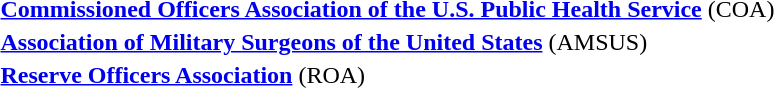<table>
<tr>
<td></td>
<td><strong><a href='#'>Commissioned Officers Association of the U.S. Public Health Service</a></strong> (COA)</td>
</tr>
<tr>
<td></td>
<td><strong><a href='#'>Association of Military Surgeons of the United States</a></strong> (AMSUS)</td>
</tr>
<tr>
<td></td>
<td><strong><a href='#'>Reserve Officers Association</a></strong> (ROA)</td>
</tr>
</table>
